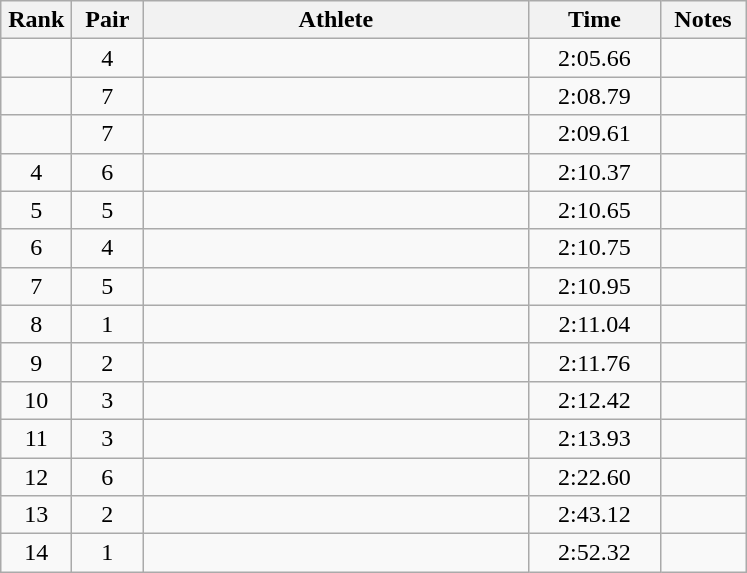<table class=wikitable style="text-align:center">
<tr>
<th width=40>Rank</th>
<th width=40>Pair</th>
<th width=250>Athlete</th>
<th width=80>Time</th>
<th width=50>Notes</th>
</tr>
<tr>
<td></td>
<td>4</td>
<td align=left></td>
<td>2:05.66</td>
<td></td>
</tr>
<tr>
<td></td>
<td>7</td>
<td align=left></td>
<td>2:08.79</td>
<td></td>
</tr>
<tr>
<td></td>
<td>7</td>
<td align=left></td>
<td>2:09.61</td>
<td></td>
</tr>
<tr>
<td>4</td>
<td>6</td>
<td align=left></td>
<td>2:10.37</td>
<td></td>
</tr>
<tr>
<td>5</td>
<td>5</td>
<td align=left></td>
<td>2:10.65</td>
<td></td>
</tr>
<tr>
<td>6</td>
<td>4</td>
<td align=left></td>
<td>2:10.75</td>
<td></td>
</tr>
<tr>
<td>7</td>
<td>5</td>
<td align=left></td>
<td>2:10.95</td>
<td></td>
</tr>
<tr>
<td>8</td>
<td>1</td>
<td align=left></td>
<td>2:11.04</td>
<td></td>
</tr>
<tr>
<td>9</td>
<td>2</td>
<td align=left></td>
<td>2:11.76</td>
<td></td>
</tr>
<tr>
<td>10</td>
<td>3</td>
<td align=left></td>
<td>2:12.42</td>
<td></td>
</tr>
<tr>
<td>11</td>
<td>3</td>
<td align=left></td>
<td>2:13.93</td>
<td></td>
</tr>
<tr>
<td>12</td>
<td>6</td>
<td align=left></td>
<td>2:22.60</td>
<td></td>
</tr>
<tr>
<td>13</td>
<td>2</td>
<td align=left></td>
<td>2:43.12</td>
<td></td>
</tr>
<tr>
<td>14</td>
<td>1</td>
<td align=left></td>
<td>2:52.32</td>
<td></td>
</tr>
</table>
